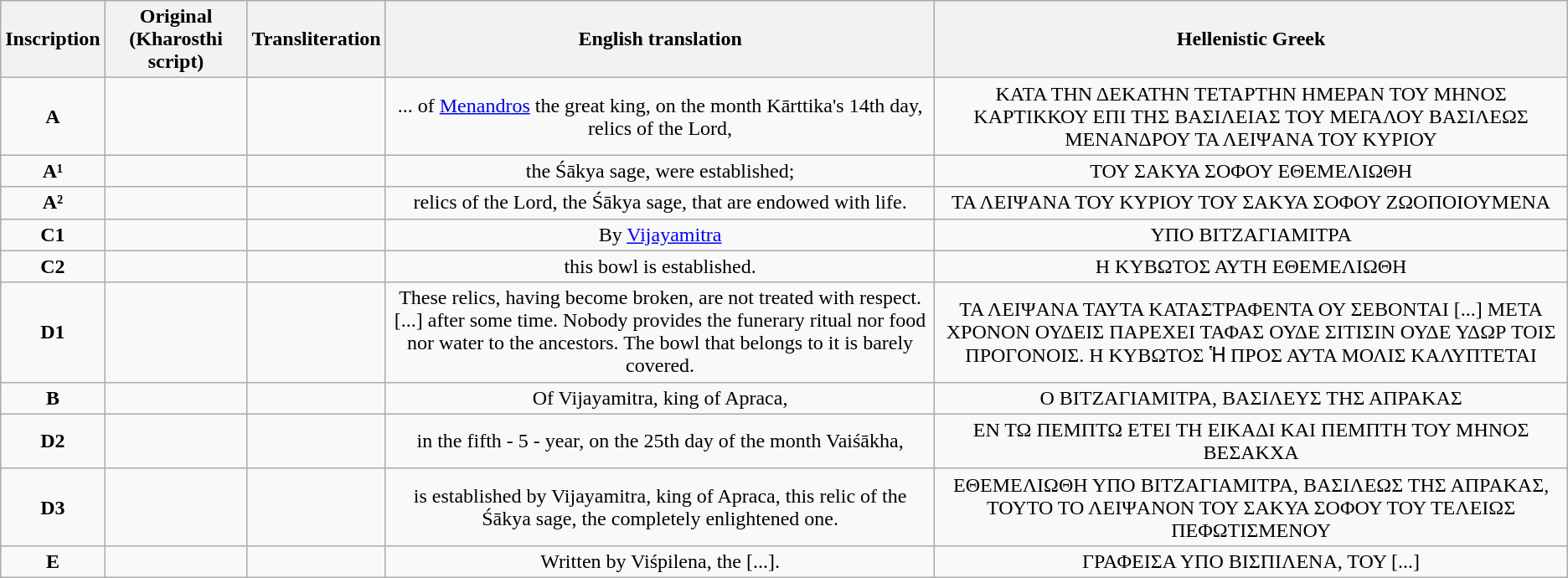<table class ="wikitable" style="text-align:center">
<tr>
<th>Inscription</th>
<th>Original (Kharosthi script)</th>
<th>Transliteration</th>
<th>English translation</th>
<th>Hellenistic Greek</th>
</tr>
<tr>
<td><strong>A</strong></td>
<td></td>
<td></td>
<td>... of <a href='#'>Menandros</a> the great king, on the month Kārttika's 14th day, relics of the Lord,</td>
<td>ΚΑΤΑ ΤΗΝ ΔΕΚΑΤΗΝ ΤΕΤΑΡΤΗΝ ΗΜΕΡΑΝ ΤΟΥ ΜΗΝΟΣ ΚΑΡΤΙΚΚΟΥ ΕΠΙ ΤΗΣ ΒΑΣΙΛΕΙΑΣ ΤΟΥ ΜΕΓΑΛΟΥ ΒΑΣΙΛΕΩΣ ΜΕΝΑΝΔΡΟΥ ΤΑ ΛΕΙΨΑΝΑ ΤΟΥ ΚΥΡΙΟΥ</td>
</tr>
<tr>
<td><strong>A¹</strong></td>
<td></td>
<td></td>
<td>the Śākya sage, were established;</td>
<td>ΤΟΥ ΣΑΚΥΑ ΣΟΦΟΥ ΕΘΕΜΕΛΙΩΘΗ</td>
</tr>
<tr>
<td><strong>A²</strong></td>
<td></td>
<td></td>
<td>relics of the Lord, the Śākya sage, that are endowed with life.</td>
<td>ΤΑ ΛΕΙΨΑΝΑ ΤΟΥ ΚΥΡΙΟΥ ΤΟΥ ΣΑΚΥΑ ΣΟΦΟΥ ΖΩΟΠΟΙΟΥΜΕΝΑ</td>
</tr>
<tr>
<td><strong>C1</strong></td>
<td></td>
<td></td>
<td>By <a href='#'>Vijayamitra</a></td>
<td>ΥΠΟ ΒΙΤΖΑΓΙΑΜΙΤΡΑ</td>
</tr>
<tr>
<td><strong>C2</strong></td>
<td></td>
<td></td>
<td>this bowl is established.</td>
<td>Η ΚΥΒΩΤΟΣ ΑΥΤΗ ΕΘΕΜΕΛΙΩΘΗ</td>
</tr>
<tr>
<td><strong>D1</strong></td>
<td></td>
<td></td>
<td>These relics, having become broken, are not treated with respect. [...] after some time. Nobody provides the funerary ritual nor food nor water to the ancestors. The bowl that belongs to it is barely covered.</td>
<td>ΤΑ ΛΕΙΨΑΝΑ ΤΑΥΤΑ ΚΑΤΑΣΤΡΑΦΕΝΤΑ ΟΥ ΣΕΒΟΝΤΑΙ [...] ΜΕΤΑ ΧΡΟΝΟΝ ΟΥΔΕΙΣ ΠΑΡΕΧΕΙ ΤΑΦΑΣ ΟΥΔΕ ΣΙΤΙΣΙΝ ΟΥΔΕ ΥΔΩΡ ΤΟΙΣ ΠΡΟΓΟΝΟΙΣ. Η ΚΥΒΩΤΟΣ Ἡ ΠΡΟΣ ΑΥΤΑ ΜΟΛΙΣ ΚΑΛΥΠΤΕΤΑΙ</td>
</tr>
<tr>
<td><strong>B</strong></td>
<td></td>
<td></td>
<td>Of Vijayamitra, king of Apraca,</td>
<td>Ο ΒΙΤΖΑΓΙΑΜΙΤΡΑ, ΒΑΣΙΛΕΥΣ ΤΗΣ ΑΠΡΑΚΑΣ</td>
</tr>
<tr>
<td><strong>D2</strong></td>
<td></td>
<td></td>
<td>in the fifth - 5 - year, on the 25th day of the month Vaiśākha,</td>
<td>ΕΝ ΤΩ ΠΕΜΠΤΩ ΕΤΕΙ ΤΗ ΕΙΚΑΔΙ ΚΑΙ ΠΕΜΠΤΗ ΤΟΥ ΜΗΝΟΣ ΒΕΣΑΚΧΑ</td>
</tr>
<tr>
<td><strong>D3</strong></td>
<td></td>
<td></td>
<td>is established by Vijayamitra, king of Apraca, this relic of the Śākya sage, the completely enlightened one.</td>
<td>ΕΘΕΜΕΛΙΩΘΗ ΥΠΟ ΒΙΤΖΑΓΙΑΜΙΤΡΑ, ΒΑΣΙΛΕΩΣ ΤΗΣ ΑΠΡΑΚΑΣ, ΤΟΥΤΟ ΤΟ ΛΕΙΨΑΝΟΝ ΤΟΥ ΣΑΚΥΑ ΣΟΦΟΥ ΤΟΥ ΤΕΛΕΙΩΣ ΠΕΦΩΤΙΣΜΕΝΟΥ</td>
</tr>
<tr>
<td><strong>E</strong></td>
<td></td>
<td></td>
<td>Written by Viśpilena, the [...].</td>
<td>ΓΡΑΦΕΙΣΑ ΥΠΟ ΒΙΣΠΙΛΕΝΑ, ΤΟΥ [...]</td>
</tr>
</table>
